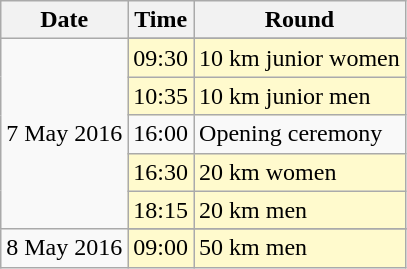<table class="wikitable">
<tr>
<th>Date</th>
<th>Time</th>
<th>Round</th>
</tr>
<tr>
<td rowspan=6>7 May 2016</td>
</tr>
<tr style=background:lemonchiffon>
<td>09:30</td>
<td>10 km junior women</td>
</tr>
<tr style=background:lemonchiffon>
<td>10:35</td>
<td>10 km junior men</td>
</tr>
<tr>
<td>16:00</td>
<td>Opening ceremony</td>
</tr>
<tr style=background:lemonchiffon>
<td>16:30</td>
<td>20 km women</td>
</tr>
<tr style=background:lemonchiffon>
<td>18:15</td>
<td>20 km men</td>
</tr>
<tr>
<td rowspan=2>8 May 2016</td>
</tr>
<tr style=background:lemonchiffon>
<td>09:00</td>
<td>50 km men</td>
</tr>
</table>
